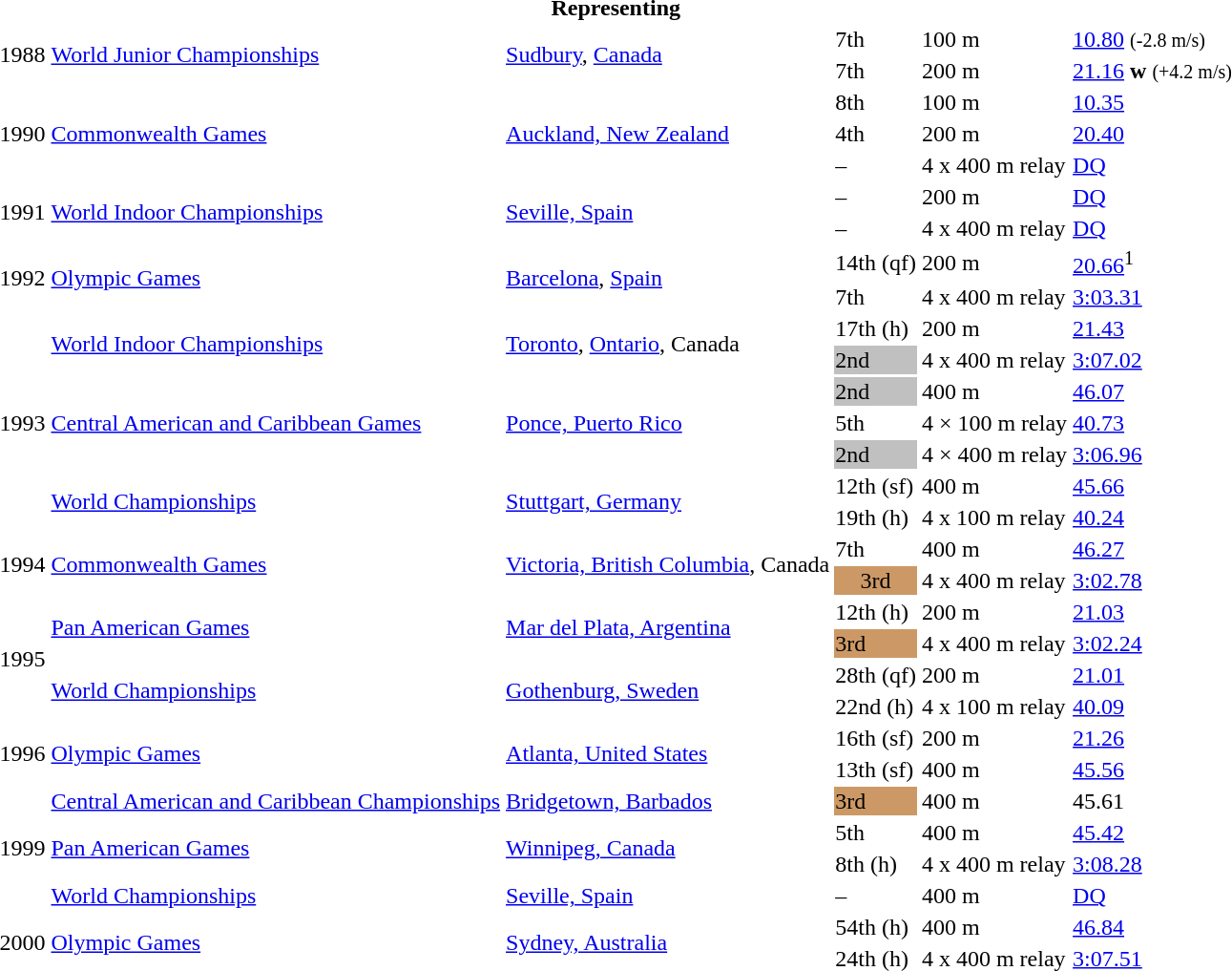<table>
<tr>
<th colspan="6">Representing </th>
</tr>
<tr>
<td rowspan=2>1988</td>
<td rowspan=2><a href='#'>World Junior Championships</a></td>
<td rowspan=2><a href='#'>Sudbury</a>, <a href='#'>Canada</a></td>
<td>7th</td>
<td>100 m</td>
<td><a href='#'>10.80</a> <small>(-2.8 m/s)</small></td>
</tr>
<tr>
<td>7th</td>
<td>200 m</td>
<td><a href='#'>21.16</a> <strong>w</strong> <small>(+4.2 m/s)</small></td>
</tr>
<tr>
<td rowspan=3>1990</td>
<td rowspan=3><a href='#'>Commonwealth Games</a></td>
<td rowspan=3><a href='#'>Auckland, New Zealand</a></td>
<td>8th</td>
<td>100 m</td>
<td><a href='#'>10.35</a></td>
</tr>
<tr>
<td>4th</td>
<td>200 m</td>
<td><a href='#'>20.40</a></td>
</tr>
<tr>
<td>–</td>
<td>4 x 400 m relay</td>
<td><a href='#'>DQ</a></td>
</tr>
<tr>
<td rowspan=2>1991</td>
<td rowspan=2><a href='#'>World Indoor Championships</a></td>
<td rowspan=2><a href='#'>Seville, Spain</a></td>
<td>–</td>
<td>200 m</td>
<td><a href='#'>DQ</a></td>
</tr>
<tr>
<td>–</td>
<td>4 x 400 m relay</td>
<td><a href='#'>DQ</a></td>
</tr>
<tr>
<td rowspan=2>1992</td>
<td rowspan=2><a href='#'>Olympic Games</a></td>
<td rowspan=2><a href='#'>Barcelona</a>, <a href='#'>Spain</a></td>
<td>14th (qf)</td>
<td>200 m</td>
<td><a href='#'>20.66</a><sup>1</sup></td>
</tr>
<tr>
<td>7th</td>
<td>4 x 400 m relay</td>
<td><a href='#'>3:03.31</a></td>
</tr>
<tr>
<td rowspan=7>1993</td>
<td rowspan=2><a href='#'>World Indoor Championships</a></td>
<td rowspan=2><a href='#'>Toronto</a>, <a href='#'>Ontario</a>, Canada</td>
<td>17th (h)</td>
<td>200 m</td>
<td><a href='#'>21.43</a></td>
</tr>
<tr>
<td bgcolor=silver>2nd</td>
<td>4 x 400 m relay</td>
<td><a href='#'>3:07.02</a></td>
</tr>
<tr>
<td rowspan=3><a href='#'>Central American and Caribbean Games</a></td>
<td rowspan=3><a href='#'>Ponce, Puerto Rico</a></td>
<td bgcolor=silver>2nd</td>
<td>400 m</td>
<td><a href='#'>46.07</a></td>
</tr>
<tr>
<td>5th</td>
<td>4 × 100 m relay</td>
<td><a href='#'>40.73</a></td>
</tr>
<tr>
<td bgcolor=silver>2nd</td>
<td>4 × 400 m relay</td>
<td><a href='#'>3:06.96</a></td>
</tr>
<tr>
<td rowspan=2><a href='#'>World Championships</a></td>
<td rowspan=2><a href='#'>Stuttgart, Germany</a></td>
<td>12th (sf)</td>
<td>400 m</td>
<td><a href='#'>45.66</a></td>
</tr>
<tr>
<td>19th (h)</td>
<td>4 x 100 m relay</td>
<td><a href='#'>40.24</a></td>
</tr>
<tr>
<td rowspan=2>1994</td>
<td rowspan=2><a href='#'>Commonwealth Games</a></td>
<td rowspan=2><a href='#'>Victoria, British Columbia</a>, Canada</td>
<td>7th</td>
<td>400 m</td>
<td><a href='#'>46.27</a></td>
</tr>
<tr>
<td bgcolor=cc9966 align="center">3rd</td>
<td>4 x 400 m relay</td>
<td><a href='#'>3:02.78</a></td>
</tr>
<tr>
<td rowspan=4>1995</td>
<td rowspan=2><a href='#'>Pan American Games</a></td>
<td rowspan=2><a href='#'>Mar del Plata, Argentina</a></td>
<td>12th (h)</td>
<td>200 m</td>
<td><a href='#'>21.03</a></td>
</tr>
<tr>
<td bgcolor=cc9966>3rd</td>
<td>4 x 400 m relay</td>
<td><a href='#'>3:02.24</a></td>
</tr>
<tr>
<td rowspan=2><a href='#'>World Championships</a></td>
<td rowspan=2><a href='#'>Gothenburg, Sweden</a></td>
<td>28th (qf)</td>
<td>200 m</td>
<td><a href='#'>21.01</a></td>
</tr>
<tr>
<td>22nd (h)</td>
<td>4 x 100 m relay</td>
<td><a href='#'>40.09</a></td>
</tr>
<tr>
<td rowspan=2>1996</td>
<td rowspan=2><a href='#'>Olympic Games</a></td>
<td rowspan=2><a href='#'>Atlanta, United States</a></td>
<td>16th (sf)</td>
<td>200 m</td>
<td><a href='#'>21.26</a></td>
</tr>
<tr>
<td>13th (sf)</td>
<td>400 m</td>
<td><a href='#'>45.56</a></td>
</tr>
<tr>
<td rowspan=4>1999</td>
<td><a href='#'>Central American and Caribbean Championships</a></td>
<td><a href='#'>Bridgetown, Barbados</a></td>
<td bgcolor="cc9966">3rd</td>
<td>400 m</td>
<td>45.61</td>
</tr>
<tr>
<td rowspan=2><a href='#'>Pan American Games</a></td>
<td rowspan=2><a href='#'>Winnipeg, Canada</a></td>
<td>5th</td>
<td>400 m</td>
<td><a href='#'>45.42</a></td>
</tr>
<tr>
<td>8th (h)</td>
<td>4 x 400 m relay</td>
<td><a href='#'>3:08.28</a></td>
</tr>
<tr>
<td><a href='#'>World Championships</a></td>
<td><a href='#'>Seville, Spain</a></td>
<td>–</td>
<td>400 m</td>
<td><a href='#'>DQ</a></td>
</tr>
<tr>
<td rowspan=2>2000</td>
<td rowspan=2><a href='#'>Olympic Games</a></td>
<td rowspan=2><a href='#'>Sydney, Australia</a></td>
<td>54th (h)</td>
<td>400 m</td>
<td><a href='#'>46.84</a></td>
</tr>
<tr>
<td>24th (h)</td>
<td>4 x 400 m relay</td>
<td><a href='#'>3:07.51</a></td>
</tr>
</table>
